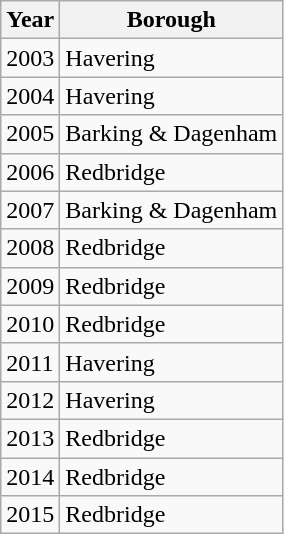<table class="wikitable">
<tr>
<th>Year</th>
<th>Borough</th>
</tr>
<tr>
<td>2003</td>
<td>Havering</td>
</tr>
<tr>
<td>2004</td>
<td>Havering</td>
</tr>
<tr>
<td>2005</td>
<td>Barking & Dagenham</td>
</tr>
<tr>
<td>2006</td>
<td>Redbridge</td>
</tr>
<tr>
<td>2007</td>
<td>Barking & Dagenham</td>
</tr>
<tr>
<td>2008</td>
<td>Redbridge</td>
</tr>
<tr>
<td>2009</td>
<td>Redbridge</td>
</tr>
<tr>
<td>2010</td>
<td>Redbridge</td>
</tr>
<tr>
<td>2011</td>
<td>Havering</td>
</tr>
<tr>
<td>2012</td>
<td>Havering</td>
</tr>
<tr>
<td>2013</td>
<td>Redbridge</td>
</tr>
<tr>
<td>2014</td>
<td>Redbridge</td>
</tr>
<tr>
<td>2015</td>
<td>Redbridge</td>
</tr>
</table>
